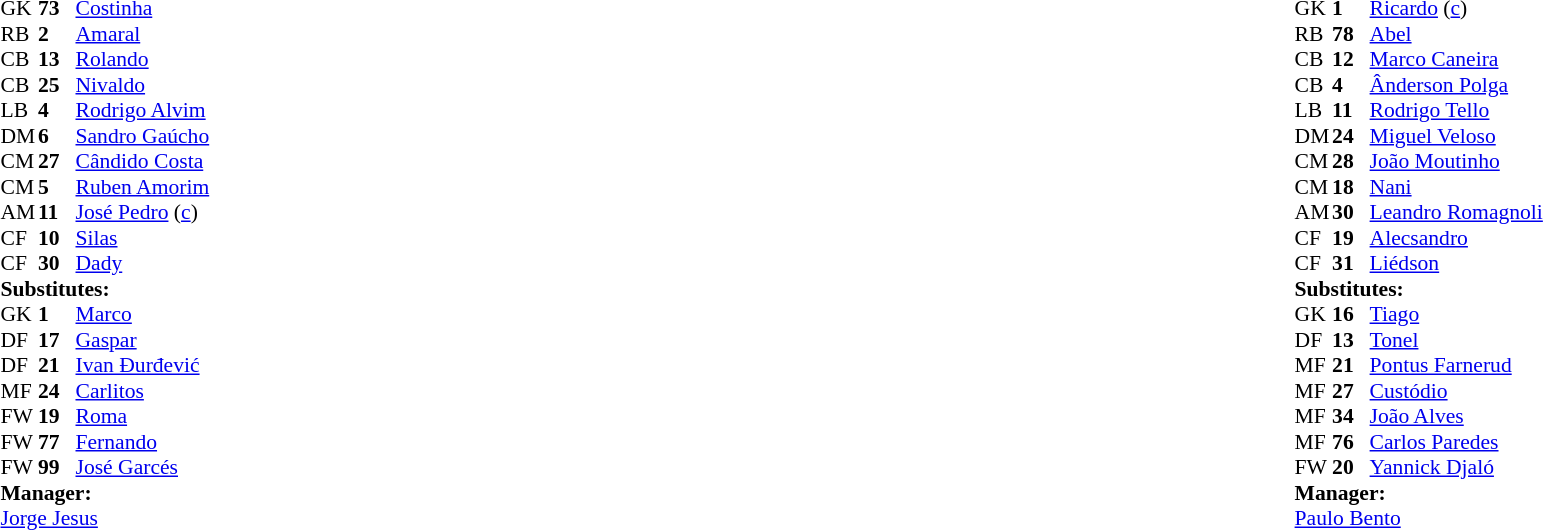<table width="100%">
<tr>
<td valign="top" width="50%"><br><table style="font-size: 90%" cellspacing="0" cellpadding="0">
<tr>
<td colspan="4"></td>
</tr>
<tr>
<th width=25></th>
<th width=25></th>
</tr>
<tr>
<td>GK</td>
<td><strong>73</strong></td>
<td> <a href='#'>Costinha</a></td>
</tr>
<tr>
<td>RB</td>
<td><strong>2</strong></td>
<td> <a href='#'>Amaral</a></td>
<td></td>
<td></td>
</tr>
<tr>
<td>CB</td>
<td><strong>13</strong></td>
<td> <a href='#'>Rolando</a></td>
</tr>
<tr>
<td>CB</td>
<td><strong>25</strong></td>
<td> <a href='#'>Nivaldo</a></td>
</tr>
<tr>
<td>LB</td>
<td><strong>4</strong></td>
<td> <a href='#'>Rodrigo Alvim</a></td>
</tr>
<tr>
<td>DM</td>
<td><strong>6</strong></td>
<td> <a href='#'>Sandro Gaúcho</a></td>
</tr>
<tr>
<td>CM</td>
<td><strong>27</strong></td>
<td> <a href='#'>Cândido Costa</a></td>
</tr>
<tr>
<td>CM</td>
<td><strong>5</strong></td>
<td> <a href='#'>Ruben Amorim</a></td>
<td></td>
<td></td>
</tr>
<tr>
<td>AM</td>
<td><strong>11</strong></td>
<td> <a href='#'>José Pedro</a> (<a href='#'>c</a>)</td>
</tr>
<tr>
<td>CF</td>
<td><strong>10</strong></td>
<td> <a href='#'>Silas</a></td>
<td></td>
<td></td>
</tr>
<tr>
<td>CF</td>
<td><strong>30</strong></td>
<td> <a href='#'>Dady</a></td>
</tr>
<tr>
<td colspan=3><strong>Substitutes:</strong></td>
</tr>
<tr>
<td>GK</td>
<td><strong>1</strong></td>
<td> <a href='#'>Marco</a></td>
</tr>
<tr>
<td>DF</td>
<td><strong>17</strong></td>
<td> <a href='#'>Gaspar</a></td>
</tr>
<tr>
<td>DF</td>
<td><strong>21</strong></td>
<td> <a href='#'>Ivan Đurđević</a></td>
</tr>
<tr>
<td>MF</td>
<td><strong>24</strong></td>
<td> <a href='#'>Carlitos</a></td>
<td></td>
<td></td>
</tr>
<tr>
<td>FW</td>
<td><strong>19</strong></td>
<td> <a href='#'>Roma</a></td>
</tr>
<tr>
<td>FW</td>
<td><strong>77</strong></td>
<td> <a href='#'>Fernando</a></td>
<td></td>
<td></td>
</tr>
<tr>
<td>FW</td>
<td><strong>99</strong></td>
<td> <a href='#'>José Garcés</a></td>
<td></td>
<td></td>
</tr>
<tr>
<td colspan=3><strong>Manager:</strong></td>
</tr>
<tr>
<td colspan=4> <a href='#'>Jorge Jesus</a></td>
</tr>
</table>
</td>
<td valign="top"></td>
<td valign="top" width="50%"><br><table style="font-size: 90%" cellspacing="0" cellpadding="0" align=center>
<tr>
<td colspan="4"></td>
</tr>
<tr>
<th width=25></th>
<th width=25></th>
</tr>
<tr>
<td>GK</td>
<td><strong>1</strong></td>
<td> <a href='#'>Ricardo</a> (<a href='#'>c</a>)</td>
</tr>
<tr>
<td>RB</td>
<td><strong>78</strong></td>
<td> <a href='#'>Abel</a></td>
</tr>
<tr>
<td>CB</td>
<td><strong>12</strong></td>
<td> <a href='#'>Marco Caneira</a></td>
</tr>
<tr>
<td>CB</td>
<td><strong>4</strong></td>
<td> <a href='#'>Ânderson Polga</a></td>
</tr>
<tr>
<td>LB</td>
<td><strong>11</strong></td>
<td> <a href='#'>Rodrigo Tello</a></td>
<td></td>
<td></td>
</tr>
<tr>
<td>DM</td>
<td><strong>24</strong></td>
<td> <a href='#'>Miguel Veloso</a></td>
</tr>
<tr>
<td>CM</td>
<td><strong>28</strong></td>
<td> <a href='#'>João Moutinho</a></td>
</tr>
<tr>
<td>CM</td>
<td><strong>18</strong></td>
<td> <a href='#'>Nani</a></td>
<td></td>
</tr>
<tr>
<td>AM</td>
<td><strong>30</strong></td>
<td> <a href='#'>Leandro Romagnoli</a></td>
<td></td>
<td></td>
</tr>
<tr>
<td>CF</td>
<td><strong>19</strong></td>
<td> <a href='#'>Alecsandro</a></td>
<td></td>
<td></td>
</tr>
<tr>
<td>CF</td>
<td><strong>31</strong></td>
<td> <a href='#'>Liédson</a></td>
</tr>
<tr>
<td colspan=3><strong>Substitutes:</strong></td>
</tr>
<tr>
<td>GK</td>
<td><strong>16</strong></td>
<td> <a href='#'>Tiago</a></td>
</tr>
<tr>
<td>DF</td>
<td><strong>13</strong></td>
<td> <a href='#'>Tonel</a></td>
<td></td>
<td></td>
</tr>
<tr>
<td>MF</td>
<td><strong>21</strong></td>
<td> <a href='#'>Pontus Farnerud</a></td>
</tr>
<tr>
<td>MF</td>
<td><strong>27</strong></td>
<td> <a href='#'>Custódio</a></td>
<td></td>
<td></td>
</tr>
<tr>
<td>MF</td>
<td><strong>34</strong></td>
<td> <a href='#'>João Alves</a></td>
</tr>
<tr>
<td>MF</td>
<td><strong>76</strong></td>
<td> <a href='#'>Carlos Paredes</a></td>
</tr>
<tr>
<td>FW</td>
<td><strong>20</strong></td>
<td> <a href='#'>Yannick Djaló</a></td>
<td></td>
<td></td>
</tr>
<tr>
<td colspan=3><strong>Manager:</strong></td>
</tr>
<tr>
<td colspan=4> <a href='#'>Paulo Bento</a></td>
</tr>
</table>
</td>
</tr>
</table>
